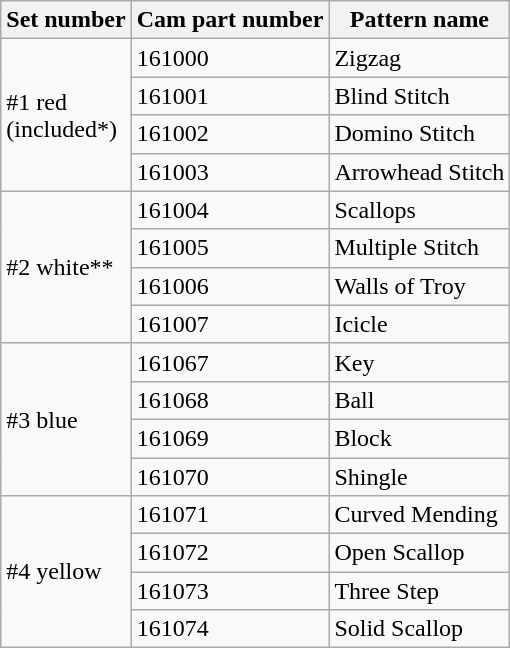<table border="1" class="wikitable" align="center">
<tr>
<th>Set number</th>
<th>Cam part number</th>
<th>Pattern name</th>
</tr>
<tr>
<td rowspan="4" style="center" style="background:#FFC0CB">#1 red<br>(included*)</td>
<td>161000</td>
<td>Zigzag</td>
</tr>
<tr>
<td>161001</td>
<td>Blind Stitch</td>
</tr>
<tr>
<td>161002</td>
<td>Domino Stitch</td>
</tr>
<tr>
<td>161003</td>
<td>Arrowhead Stitch</td>
</tr>
<tr>
<td rowspan="4" style="center" style="background:#FFFFFF">#2 white**</td>
<td>161004</td>
<td>Scallops</td>
</tr>
<tr>
<td>161005</td>
<td>Multiple Stitch</td>
</tr>
<tr>
<td>161006</td>
<td>Walls of Troy</td>
</tr>
<tr>
<td>161007</td>
<td>Icicle</td>
</tr>
<tr>
<td rowspan="4" style="center" style="background:#ADC8E6">#3 blue</td>
<td>161067</td>
<td>Key</td>
</tr>
<tr>
<td>161068</td>
<td>Ball</td>
</tr>
<tr>
<td>161069</td>
<td>Block</td>
</tr>
<tr>
<td>161070</td>
<td>Shingle</td>
</tr>
<tr>
<td rowspan="4" style="center" style="background:#FAFAD2">#4 yellow</td>
<td>161071</td>
<td>Curved Mending</td>
</tr>
<tr>
<td>161072</td>
<td>Open Scallop</td>
</tr>
<tr>
<td>161073</td>
<td>Three Step</td>
</tr>
<tr>
<td>161074</td>
<td>Solid Scallop</td>
</tr>
</table>
